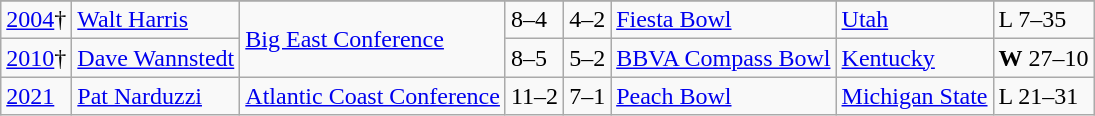<table class="wikitable">
<tr>
</tr>
<tr>
<td><a href='#'>2004</a>†</td>
<td><a href='#'>Walt Harris</a></td>
<td rowspan="2"><a href='#'>Big East Conference</a></td>
<td>8–4</td>
<td>4–2</td>
<td><a href='#'>Fiesta Bowl</a></td>
<td><a href='#'>Utah</a></td>
<td>L 7–35</td>
</tr>
<tr>
<td><a href='#'>2010</a>†</td>
<td><a href='#'>Dave Wannstedt</a></td>
<td>8–5</td>
<td>5–2</td>
<td><a href='#'>BBVA Compass Bowl</a></td>
<td><a href='#'>Kentucky</a></td>
<td><strong>W</strong> 27–10</td>
</tr>
<tr>
<td><a href='#'>2021</a></td>
<td><a href='#'>Pat Narduzzi</a></td>
<td><a href='#'>Atlantic Coast Conference</a></td>
<td>11–2</td>
<td>7–1</td>
<td><a href='#'>Peach Bowl</a></td>
<td><a href='#'>Michigan State</a></td>
<td>L 21–31</td>
</tr>
</table>
